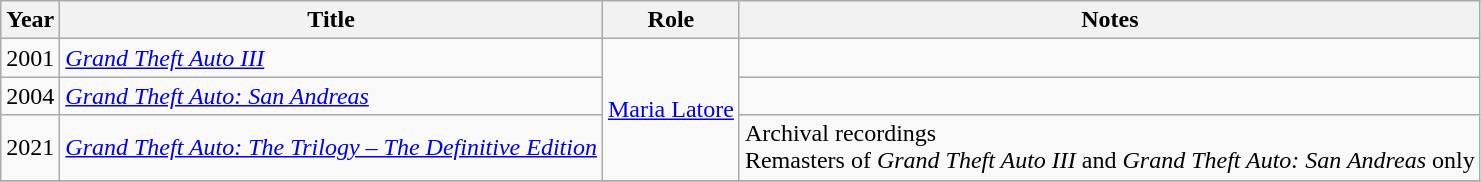<table class="wikitable sortable">
<tr>
<th>Year</th>
<th>Title</th>
<th>Role</th>
<th>Notes</th>
</tr>
<tr>
<td>2001</td>
<td><em><a href='#'>Grand Theft Auto III</a></em></td>
<td rowspan="3"><a href='#'>Maria Latore</a></td>
<td></td>
</tr>
<tr>
<td>2004</td>
<td><em><a href='#'>Grand Theft Auto: San Andreas</a></em></td>
<td></td>
</tr>
<tr>
<td>2021</td>
<td><em><a href='#'>Grand Theft Auto: The Trilogy – The Definitive Edition</a></em></td>
<td>Archival recordings<br>Remasters of <em>Grand Theft Auto III</em> and <em>Grand Theft Auto: San Andreas</em> only</td>
</tr>
<tr>
</tr>
</table>
